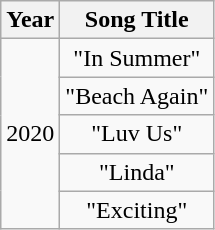<table class="wikitable" style="text-align:center">
<tr>
<th>Year</th>
<th>Song Title</th>
</tr>
<tr>
<td rowspan="5">2020</td>
<td>"In Summer"</td>
</tr>
<tr>
<td>"Beach Again"</td>
</tr>
<tr>
<td>"Luv Us"</td>
</tr>
<tr>
<td>"Linda"</td>
</tr>
<tr>
<td>"Exciting"</td>
</tr>
</table>
